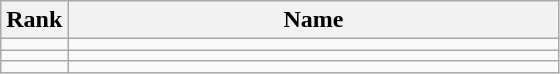<table class="wikitable">
<tr>
<th>Rank</th>
<th style="width: 20em">Name</th>
</tr>
<tr>
<td align="center"></td>
<td></td>
</tr>
<tr>
<td align="center"></td>
<td></td>
</tr>
<tr>
<td align="center"></td>
<td></td>
</tr>
</table>
